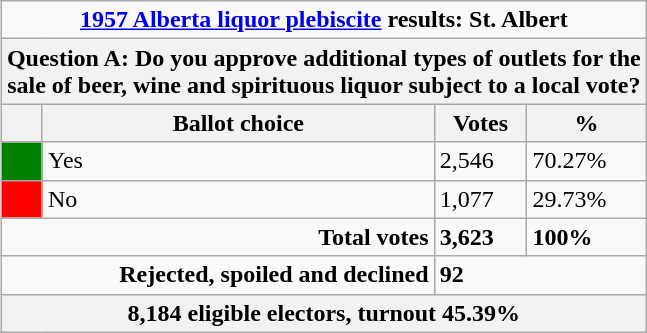<table class="wikitable" align=right>
<tr>
<td colspan=4 align=center><strong><a href='#'>1957 Alberta liquor plebiscite</a> results: St. Albert</strong></td>
</tr>
<tr>
<th colspan=4>Question A: Do you approve additional types of outlets for the<br> sale of beer, wine and spirituous liquor subject to a local vote?</th>
</tr>
<tr>
<th style="width: 20px;"></th>
<th>Ballot choice</th>
<th>Votes</th>
<th>%</th>
</tr>
<tr>
<td bgcolor=green></td>
<td>Yes</td>
<td>2,546</td>
<td>70.27%</td>
</tr>
<tr>
<td bgcolor=red></td>
<td>No</td>
<td>1,077</td>
<td>29.73%</td>
</tr>
<tr>
<td align=right colspan=2><strong>Total votes</strong></td>
<td><strong>3,623</strong></td>
<td><strong>100%</strong></td>
</tr>
<tr>
<td align=right colspan=2><strong>Rejected, spoiled and declined</strong></td>
<td colspan=2><strong>92</strong></td>
</tr>
<tr>
<th colspan=4>8,184 eligible electors, turnout 45.39%</th>
</tr>
</table>
